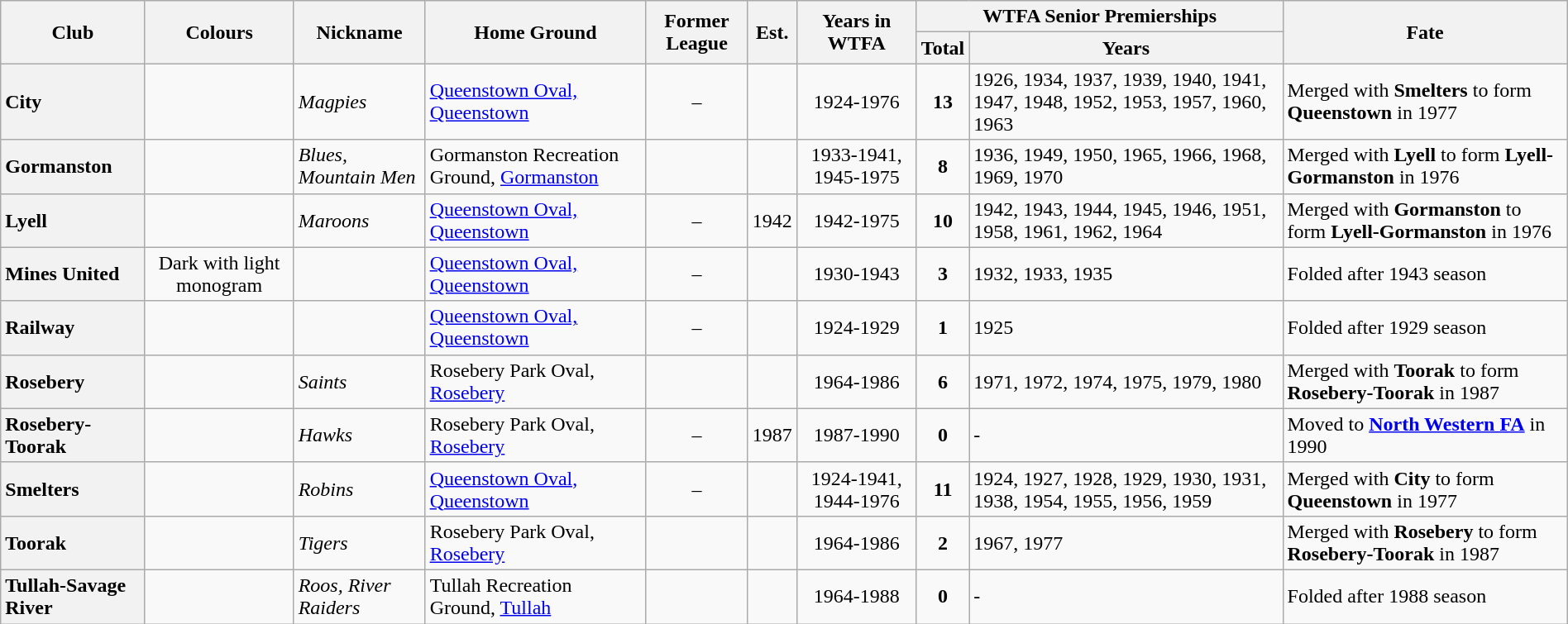<table class="wikitable sortable" style="text-align:center; width:100%">
<tr>
<th rowspan="2">Club</th>
<th rowspan="2">Colours</th>
<th rowspan="2">Nickname</th>
<th rowspan="2">Home Ground</th>
<th rowspan="2">Former League</th>
<th rowspan="2">Est.</th>
<th rowspan="2">Years in WTFA</th>
<th colspan="2">WTFA Senior Premierships</th>
<th rowspan="2">Fate</th>
</tr>
<tr>
<th>Total</th>
<th>Years</th>
</tr>
<tr>
<th style="text-align:left">City</th>
<td></td>
<td align="left"><em>Magpies</em></td>
<td align="left"><a href='#'>Queenstown Oval, Queenstown</a></td>
<td>–</td>
<td></td>
<td>1924-1976</td>
<td><strong>13</strong></td>
<td align="left">1926, 1934, 1937, 1939, 1940, 1941, 1947, 1948, 1952, 1953, 1957, 1960, 1963</td>
<td align="left">Merged with <strong>Smelters</strong> to form <strong>Queenstown</strong> in 1977</td>
</tr>
<tr>
<th style="text-align:left">Gormanston</th>
<td></td>
<td align="left"><em>Blues, Mountain Men</em></td>
<td align="left">Gormanston Recreation Ground, <a href='#'>Gormanston</a></td>
<td></td>
<td></td>
<td>1933-1941, 1945-1975</td>
<td><strong>8</strong></td>
<td align="left">1936, 1949, 1950, 1965, 1966, 1968, 1969, 1970</td>
<td align="left">Merged with <strong>Lyell</strong> to form <strong>Lyell-Gormanston</strong> in 1976</td>
</tr>
<tr>
<th style="text-align:left">Lyell</th>
<td></td>
<td align="left"><em>Maroons</em></td>
<td align="left"><a href='#'>Queenstown Oval, Queenstown</a></td>
<td>–</td>
<td>1942</td>
<td>1942-1975</td>
<td><strong>10</strong></td>
<td align="left">1942, 1943, 1944, 1945, 1946, 1951, 1958, 1961, 1962, 1964</td>
<td align="left">Merged with <strong>Gormanston</strong> to form <strong>Lyell-Gormanston</strong> in 1976</td>
</tr>
<tr>
<th style="text-align:left">Mines United</th>
<td>Dark with light monogram</td>
<td></td>
<td align="left"><a href='#'>Queenstown Oval, Queenstown</a></td>
<td>–</td>
<td></td>
<td>1930-1943</td>
<td><strong>3</strong></td>
<td align="left">1932, 1933, 1935</td>
<td align="left">Folded after 1943 season</td>
</tr>
<tr>
<th style="text-align:left">Railway</th>
<td></td>
<td></td>
<td align="left"><a href='#'>Queenstown Oval, Queenstown</a></td>
<td>–</td>
<td></td>
<td>1924-1929</td>
<td><strong>1</strong></td>
<td align="left">1925</td>
<td align="left">Folded after 1929 season</td>
</tr>
<tr>
<th style="text-align:left">Rosebery</th>
<td></td>
<td align="left"><em>Saints</em></td>
<td align="left">Rosebery Park Oval, <a href='#'>Rosebery</a></td>
<td></td>
<td></td>
<td>1964-1986</td>
<td><strong>6</strong></td>
<td align="left">1971, 1972, 1974, 1975, 1979, 1980</td>
<td align="left">Merged with <strong>Toorak</strong> to form <strong>Rosebery-Toorak</strong> in 1987</td>
</tr>
<tr>
<th style="text-align:left">Rosebery-Toorak</th>
<td></td>
<td align="left"><em>Hawks</em></td>
<td align="left">Rosebery Park Oval, <a href='#'>Rosebery</a></td>
<td>–</td>
<td>1987</td>
<td>1987-1990</td>
<td><strong>0</strong></td>
<td align="left">-</td>
<td align="left">Moved to <a href='#'><strong>North Western FA</strong></a> in 1990</td>
</tr>
<tr>
<th style="text-align:left">Smelters</th>
<td></td>
<td align="left"><em>Robins</em></td>
<td align="left"><a href='#'>Queenstown Oval, Queenstown</a></td>
<td>–</td>
<td></td>
<td>1924-1941, 1944-1976</td>
<td><strong>11</strong></td>
<td align="left">1924, 1927, 1928, 1929, 1930, 1931, 1938, 1954, 1955, 1956, 1959</td>
<td align="left">Merged with <strong>City</strong> to form <strong>Queenstown</strong> in 1977</td>
</tr>
<tr>
<th style="text-align:left">Toorak</th>
<td></td>
<td align="left"><em>Tigers</em></td>
<td align="left">Rosebery Park Oval, <a href='#'>Rosebery</a></td>
<td></td>
<td></td>
<td>1964-1986</td>
<td><strong>2</strong></td>
<td align="left">1967, 1977</td>
<td align="left">Merged with <strong>Rosebery</strong> to form <strong>Rosebery-Toorak</strong> in 1987</td>
</tr>
<tr>
<th style="text-align:left">Tullah-Savage River</th>
<td></td>
<td align="left"><em>Roos, River Raiders</em></td>
<td align="left">Tullah Recreation Ground, <a href='#'>Tullah</a></td>
<td></td>
<td></td>
<td>1964-1988</td>
<td><strong>0</strong></td>
<td align="left">-</td>
<td align="left">Folded after 1988 season</td>
</tr>
</table>
